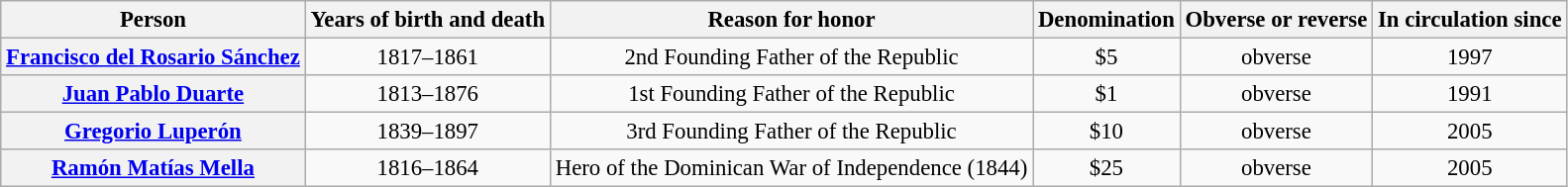<table class="wikitable" style="font-size:95%; text-align:center;">
<tr>
<th>Person</th>
<th>Years of birth and death</th>
<th>Reason for honor</th>
<th>Denomination</th>
<th>Obverse or reverse</th>
<th>In circulation since</th>
</tr>
<tr>
<th><a href='#'>Francisco del Rosario Sánchez</a></th>
<td>1817–1861</td>
<td>2nd Founding Father of the Republic</td>
<td>$5</td>
<td>obverse</td>
<td>1997</td>
</tr>
<tr>
<th><a href='#'>Juan Pablo Duarte</a></th>
<td>1813–1876</td>
<td>1st Founding Father of the Republic</td>
<td>$1</td>
<td>obverse</td>
<td>1991</td>
</tr>
<tr>
<th><a href='#'>Gregorio Luperón</a></th>
<td>1839–1897</td>
<td>3rd Founding Father of the Republic</td>
<td>$10</td>
<td>obverse</td>
<td>2005</td>
</tr>
<tr>
<th><a href='#'>Ramón Matías Mella</a></th>
<td>1816–1864</td>
<td>Hero of the Dominican War of Independence (1844)</td>
<td>$25</td>
<td>obverse</td>
<td>2005</td>
</tr>
</table>
